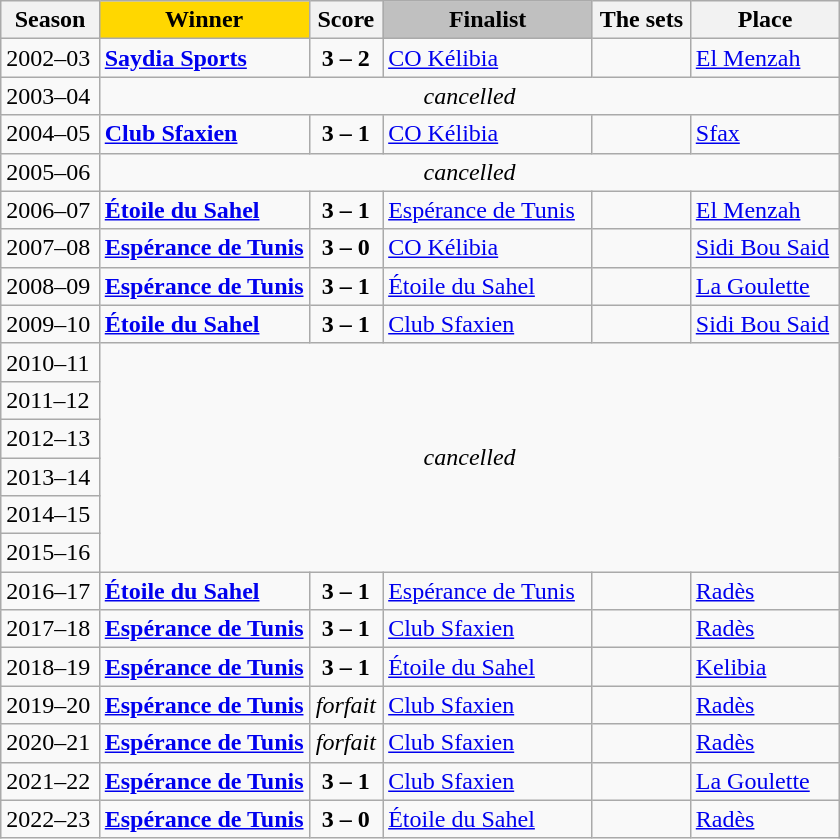<table class="wikitable" style="text-align: left; font-size:100%">
<tr>
<th style="text-align:center">Season</th>
<th width=25% style="background:gold;">Winner</th>
<th style="text-align:center">Score</th>
<th width=25% style="background:silver;">Finalist</th>
<th style="text-align:center">The sets</th>
<th style="text-align:center">Place</th>
</tr>
<tr>
<td>2002–03</td>
<td><strong><a href='#'>Saydia Sports</a></strong></td>
<td align="center"><strong>3 – 2</strong></td>
<td><a href='#'>CO Kélibia</a></td>
<td></td>
<td><a href='#'>El Menzah</a></td>
</tr>
<tr>
<td>2003–04</td>
<td colspan="5" style="text-align:center;"><em>cancelled</em></td>
</tr>
<tr>
<td>2004–05</td>
<td><strong><a href='#'>Club Sfaxien</a></strong></td>
<td align="center"><strong>3 – 1</strong></td>
<td><a href='#'>CO Kélibia</a></td>
<td></td>
<td><a href='#'>Sfax</a></td>
</tr>
<tr>
<td>2005–06</td>
<td colspan="5" style="text-align:center;"><em>cancelled</em></td>
</tr>
<tr>
<td>2006–07</td>
<td><strong><a href='#'>Étoile du Sahel</a></strong></td>
<td align="center"><strong>3 – 1</strong></td>
<td><a href='#'>Espérance de Tunis</a></td>
<td></td>
<td><a href='#'>El Menzah</a></td>
</tr>
<tr>
<td>2007–08</td>
<td><strong><a href='#'>Espérance de Tunis</a></strong></td>
<td align="center"><strong>3 – 0</strong></td>
<td><a href='#'>CO Kélibia</a></td>
<td></td>
<td><a href='#'>Sidi Bou Said</a></td>
</tr>
<tr>
<td>2008–09</td>
<td><strong><a href='#'>Espérance de Tunis</a></strong></td>
<td align="center"><strong>3 – 1</strong></td>
<td><a href='#'>Étoile du Sahel</a></td>
<td></td>
<td><a href='#'>La Goulette</a></td>
</tr>
<tr>
<td>2009–10</td>
<td><strong><a href='#'>Étoile du Sahel</a></strong></td>
<td align="center"><strong>3 – 1</strong></td>
<td><a href='#'>Club Sfaxien</a></td>
<td></td>
<td><a href='#'>Sidi Bou Said</a></td>
</tr>
<tr>
<td>2010–11</td>
<td colspan=5 rowspan="6" style="text-align:center;"><em>cancelled</em></td>
</tr>
<tr>
<td>2011–12</td>
</tr>
<tr>
<td>2012–13</td>
</tr>
<tr>
<td>2013–14</td>
</tr>
<tr>
<td>2014–15</td>
</tr>
<tr>
<td>2015–16</td>
</tr>
<tr>
<td>2016–17</td>
<td><strong><a href='#'>Étoile du Sahel</a></strong></td>
<td align="center"><strong>3 – 1</strong></td>
<td><a href='#'>Espérance de Tunis</a></td>
<td></td>
<td><a href='#'>Radès</a></td>
</tr>
<tr>
<td>2017–18</td>
<td><strong><a href='#'>Espérance de Tunis</a></strong></td>
<td align="center"><strong>3 – 1</strong></td>
<td><a href='#'>Club Sfaxien</a></td>
<td></td>
<td><a href='#'>Radès</a></td>
</tr>
<tr>
<td>2018–19</td>
<td><strong><a href='#'>Espérance de Tunis</a></strong></td>
<td align="center"><strong>3 – 1</strong></td>
<td><a href='#'>Étoile du Sahel</a></td>
<td></td>
<td><a href='#'>Kelibia</a></td>
</tr>
<tr>
<td>2019–20</td>
<td><strong><a href='#'>Espérance de Tunis</a></strong></td>
<td align="center"><em>forfait</em></td>
<td><a href='#'>Club Sfaxien</a></td>
<td></td>
<td><a href='#'>Radès</a></td>
</tr>
<tr>
<td>2020–21</td>
<td><strong><a href='#'>Espérance de Tunis</a></strong></td>
<td align="center"><em>forfait</em></td>
<td><a href='#'>Club Sfaxien</a></td>
<td></td>
<td><a href='#'>Radès</a></td>
</tr>
<tr>
<td>2021–22</td>
<td><strong><a href='#'>Espérance de Tunis</a></strong></td>
<td align="center"><strong>3 – 1</strong></td>
<td><a href='#'>Club Sfaxien</a></td>
<td></td>
<td><a href='#'>La Goulette</a></td>
</tr>
<tr>
<td>2022–23</td>
<td><strong><a href='#'>Espérance de Tunis</a></strong></td>
<td align="center"><strong>3 – 0</strong></td>
<td><a href='#'>Étoile du Sahel</a></td>
<td></td>
<td><a href='#'>Radès</a></td>
</tr>
</table>
